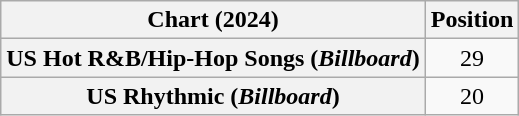<table class="wikitable sortable plainrowheaders" style="text-align:center">
<tr>
<th scope="col">Chart (2024)</th>
<th scope="col">Position</th>
</tr>
<tr>
<th scope="row">US Hot R&B/Hip-Hop Songs (<em>Billboard</em>)</th>
<td>29</td>
</tr>
<tr>
<th scope="row">US Rhythmic (<em>Billboard</em>)</th>
<td>20</td>
</tr>
</table>
